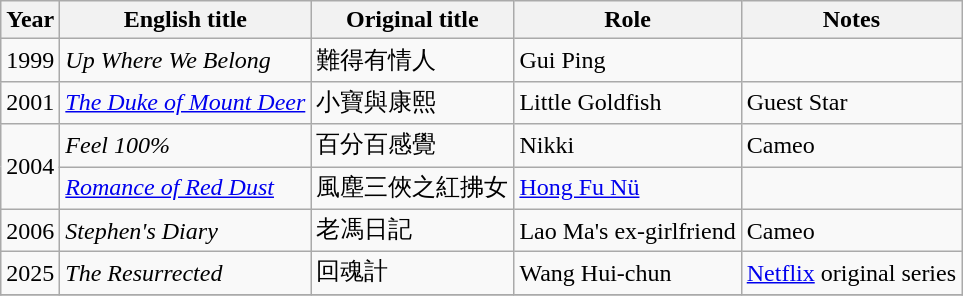<table class="wikitable sortable">
<tr>
<th>Year</th>
<th>English title</th>
<th>Original title</th>
<th>Role</th>
<th class="unsortable">Notes</th>
</tr>
<tr>
<td>1999</td>
<td><em>Up Where We Belong</em></td>
<td>難得有情人</td>
<td>Gui Ping</td>
<td></td>
</tr>
<tr>
<td>2001</td>
<td><em><a href='#'>The Duke of Mount Deer</a></em></td>
<td>小寶與康熙</td>
<td>Little Goldfish</td>
<td>Guest Star</td>
</tr>
<tr>
<td rowspan=2>2004</td>
<td><em>Feel 100%</em></td>
<td>百分百感覺</td>
<td>Nikki</td>
<td>Cameo</td>
</tr>
<tr>
<td><em><a href='#'>Romance of Red Dust</a></em></td>
<td>風塵三俠之紅拂女</td>
<td><a href='#'>Hong Fu Nü</a></td>
<td></td>
</tr>
<tr>
<td>2006</td>
<td><em>Stephen's Diary</em></td>
<td>老馮日記</td>
<td>Lao Ma's ex-girlfriend</td>
<td>Cameo</td>
</tr>
<tr>
<td>2025</td>
<td><em>The Resurrected</em></td>
<td>回魂計</td>
<td>Wang Hui-chun</td>
<td><a href='#'>Netflix</a> original series</td>
</tr>
<tr>
</tr>
</table>
